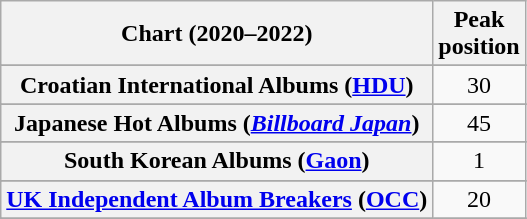<table class="wikitable sortable plainrowheaders" style="text-align:center">
<tr>
<th scope="col">Chart (2020–2022)</th>
<th scope="col">Peak<br>position</th>
</tr>
<tr>
</tr>
<tr>
</tr>
<tr>
<th scope="row">Croatian International Albums (<a href='#'>HDU</a>)</th>
<td>30</td>
</tr>
<tr>
</tr>
<tr>
</tr>
<tr>
</tr>
<tr>
</tr>
<tr>
</tr>
<tr>
<th scope="row">Japanese Hot Albums (<em><a href='#'>Billboard Japan</a></em>)</th>
<td>45</td>
</tr>
<tr>
</tr>
<tr>
<th scope="row">South Korean Albums (<a href='#'>Gaon</a>)</th>
<td>1</td>
</tr>
<tr>
</tr>
<tr>
<th scope="row"><a href='#'>UK Independent Album Breakers</a> (<a href='#'>OCC</a>)</th>
<td>20</td>
</tr>
<tr>
</tr>
<tr>
</tr>
<tr>
</tr>
<tr>
</tr>
</table>
